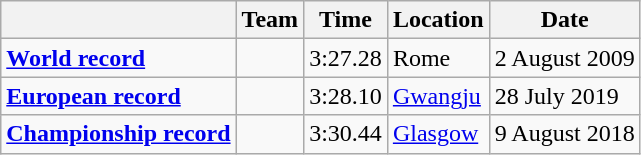<table class=wikitable>
<tr>
<th></th>
<th>Team</th>
<th>Time</th>
<th>Location</th>
<th>Date</th>
</tr>
<tr>
<td><strong><a href='#'>World record</a></strong></td>
<td></td>
<td>3:27.28</td>
<td>Rome</td>
<td>2 August 2009</td>
</tr>
<tr>
<td><strong><a href='#'>European record</a></strong></td>
<td></td>
<td>3:28.10</td>
<td><a href='#'>Gwangju</a></td>
<td>28 July 2019</td>
</tr>
<tr>
<td><strong><a href='#'>Championship record</a></strong></td>
<td></td>
<td>3:30.44</td>
<td><a href='#'>Glasgow</a></td>
<td>9 August 2018</td>
</tr>
</table>
